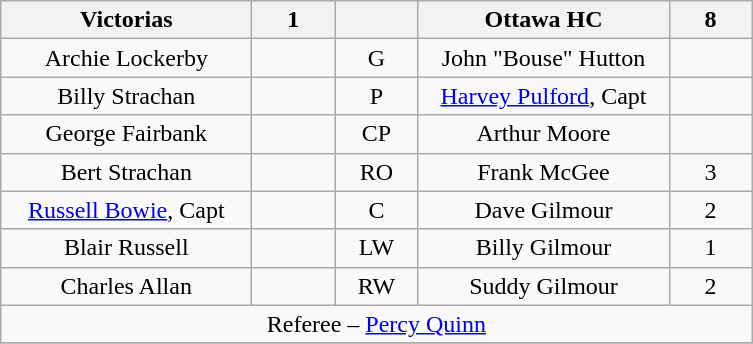<table class="wikitable" style="text-align:center;">
<tr>
<th style="width:10em">Victorias</th>
<th style="width:3em">1</th>
<th style="width:3em"></th>
<th style="width:10em">Ottawa HC</th>
<th style="width:3em">8</th>
</tr>
<tr>
<td>Archie Lockerby</td>
<td></td>
<td>G</td>
<td>John "Bouse" Hutton</td>
<td></td>
</tr>
<tr>
<td>Billy Strachan</td>
<td></td>
<td>P</td>
<td><a href='#'>Harvey Pulford</a>, Capt</td>
<td></td>
</tr>
<tr>
<td>George Fairbank</td>
<td></td>
<td>CP</td>
<td>Arthur Moore</td>
<td></td>
</tr>
<tr>
<td>Bert Strachan</td>
<td></td>
<td>RO</td>
<td>Frank McGee</td>
<td>3</td>
</tr>
<tr>
<td><a href='#'>Russell Bowie</a>, Capt</td>
<td></td>
<td>C</td>
<td>Dave Gilmour</td>
<td>2</td>
</tr>
<tr>
<td>Blair Russell</td>
<td></td>
<td>LW</td>
<td>Billy Gilmour</td>
<td>1</td>
</tr>
<tr>
<td>Charles Allan</td>
<td></td>
<td>RW</td>
<td>Suddy Gilmour</td>
<td>2</td>
</tr>
<tr>
<td colspan=5 align=center>Referee – <a href='#'>Percy Quinn</a></td>
</tr>
<tr>
</tr>
</table>
